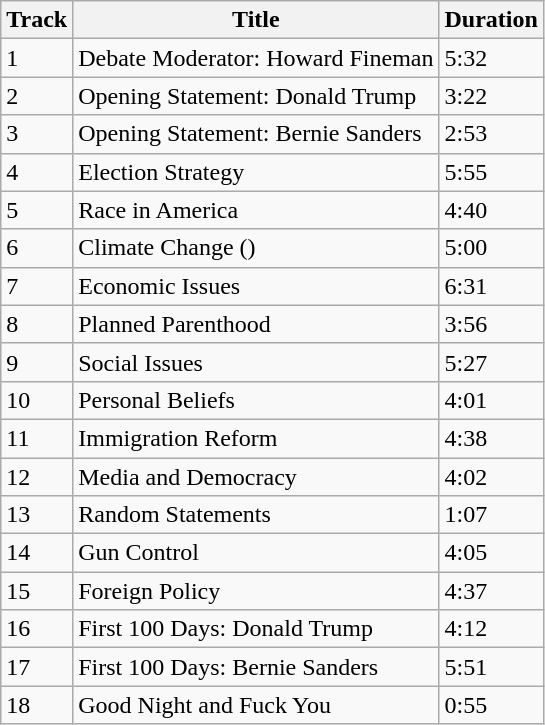<table class="wikitable">
<tr>
<th>Track</th>
<th><strong>Title</strong></th>
<th>Duration</th>
</tr>
<tr>
<td>1</td>
<td>Debate Moderator: Howard Fineman</td>
<td>5:32</td>
</tr>
<tr>
<td>2</td>
<td>Opening Statement: Donald Trump</td>
<td>3:22</td>
</tr>
<tr>
<td>3</td>
<td>Opening Statement: Bernie Sanders</td>
<td>2:53</td>
</tr>
<tr>
<td>4</td>
<td>Election Strategy</td>
<td>5:55</td>
</tr>
<tr>
<td>5</td>
<td>Race in America</td>
<td>4:40</td>
</tr>
<tr>
<td>6</td>
<td>Climate Change ()</td>
<td>5:00</td>
</tr>
<tr>
<td>7</td>
<td>Economic Issues</td>
<td>6:31</td>
</tr>
<tr>
<td>8</td>
<td>Planned Parenthood</td>
<td>3:56</td>
</tr>
<tr>
<td>9</td>
<td>Social Issues</td>
<td>5:27</td>
</tr>
<tr>
<td>10</td>
<td>Personal Beliefs</td>
<td>4:01</td>
</tr>
<tr>
<td>11</td>
<td>Immigration Reform</td>
<td>4:38</td>
</tr>
<tr>
<td>12</td>
<td>Media and Democracy</td>
<td>4:02</td>
</tr>
<tr>
<td>13</td>
<td>Random Statements</td>
<td>1:07</td>
</tr>
<tr>
<td>14</td>
<td>Gun Control</td>
<td>4:05</td>
</tr>
<tr>
<td>15</td>
<td>Foreign Policy</td>
<td>4:37</td>
</tr>
<tr>
<td>16</td>
<td>First 100 Days: Donald Trump</td>
<td>4:12</td>
</tr>
<tr>
<td>17</td>
<td>First 100 Days: Bernie Sanders</td>
<td>5:51</td>
</tr>
<tr>
<td>18</td>
<td>Good Night and Fuck You</td>
<td>0:55</td>
</tr>
</table>
